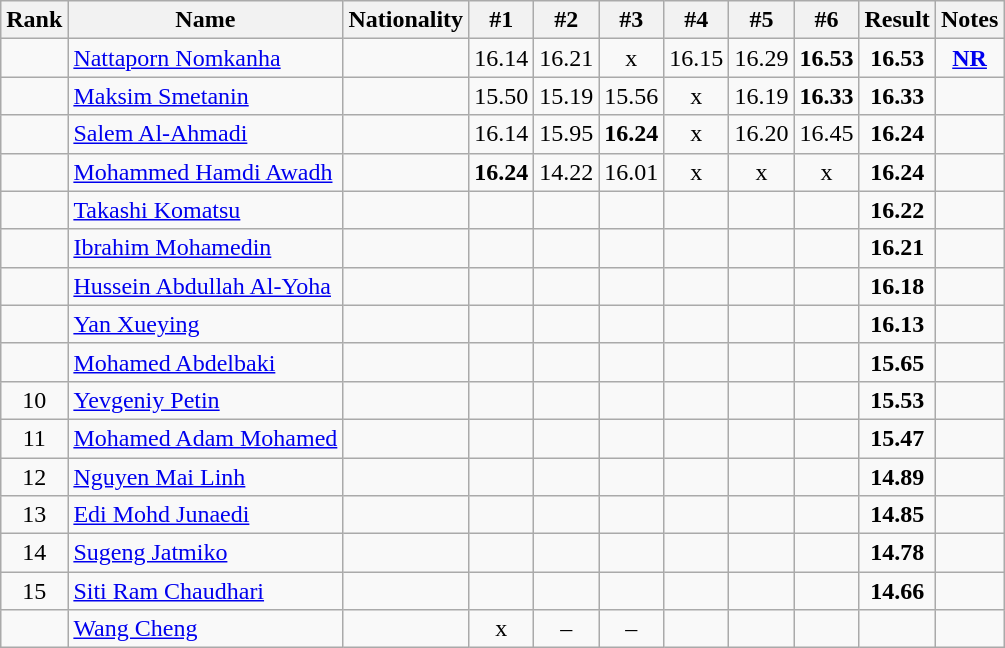<table class="wikitable sortable" style="text-align:center">
<tr>
<th>Rank</th>
<th>Name</th>
<th>Nationality</th>
<th>#1</th>
<th>#2</th>
<th>#3</th>
<th>#4</th>
<th>#5</th>
<th>#6</th>
<th>Result</th>
<th>Notes</th>
</tr>
<tr>
<td></td>
<td align=left><a href='#'>Nattaporn Nomkanha</a></td>
<td align=left></td>
<td>16.14</td>
<td>16.21</td>
<td>x</td>
<td>16.15</td>
<td>16.29</td>
<td><strong>16.53</strong></td>
<td><strong>16.53</strong></td>
<td><strong><a href='#'>NR</a></strong></td>
</tr>
<tr>
<td></td>
<td align=left><a href='#'>Maksim Smetanin</a></td>
<td align=left></td>
<td>15.50</td>
<td>15.19</td>
<td>15.56</td>
<td>x</td>
<td>16.19</td>
<td><strong>16.33</strong></td>
<td><strong>16.33</strong></td>
<td></td>
</tr>
<tr>
<td></td>
<td align=left><a href='#'>Salem Al-Ahmadi</a></td>
<td align=left></td>
<td>16.14</td>
<td>15.95</td>
<td><strong>16.24</strong></td>
<td>x</td>
<td>16.20</td>
<td>16.45</td>
<td><strong>16.24</strong></td>
<td></td>
</tr>
<tr>
<td></td>
<td align=left><a href='#'>Mohammed Hamdi Awadh</a></td>
<td align=left></td>
<td><strong>16.24</strong></td>
<td>14.22</td>
<td>16.01</td>
<td>x</td>
<td>x</td>
<td>x</td>
<td><strong>16.24</strong></td>
<td></td>
</tr>
<tr>
<td></td>
<td align=left><a href='#'>Takashi Komatsu</a></td>
<td align=left></td>
<td></td>
<td></td>
<td></td>
<td></td>
<td></td>
<td></td>
<td><strong>16.22</strong></td>
<td></td>
</tr>
<tr>
<td></td>
<td align=left><a href='#'>Ibrahim Mohamedin</a></td>
<td align=left></td>
<td></td>
<td></td>
<td></td>
<td></td>
<td></td>
<td></td>
<td><strong>16.21</strong></td>
<td></td>
</tr>
<tr>
<td></td>
<td align=left><a href='#'>Hussein Abdullah Al-Yoha</a></td>
<td align=left></td>
<td></td>
<td></td>
<td></td>
<td></td>
<td></td>
<td></td>
<td><strong>16.18</strong></td>
<td></td>
</tr>
<tr>
<td></td>
<td align=left><a href='#'>Yan Xueying</a></td>
<td align=left></td>
<td></td>
<td></td>
<td></td>
<td></td>
<td></td>
<td></td>
<td><strong>16.13</strong></td>
<td></td>
</tr>
<tr>
<td></td>
<td align=left><a href='#'>Mohamed Abdelbaki</a></td>
<td align=left></td>
<td></td>
<td></td>
<td></td>
<td></td>
<td></td>
<td></td>
<td><strong>15.65</strong></td>
<td></td>
</tr>
<tr>
<td>10</td>
<td align=left><a href='#'>Yevgeniy Petin</a></td>
<td align=left></td>
<td></td>
<td></td>
<td></td>
<td></td>
<td></td>
<td></td>
<td><strong>15.53</strong></td>
<td></td>
</tr>
<tr>
<td>11</td>
<td align=left><a href='#'>Mohamed Adam Mohamed</a></td>
<td align=left></td>
<td></td>
<td></td>
<td></td>
<td></td>
<td></td>
<td></td>
<td><strong>15.47</strong></td>
<td></td>
</tr>
<tr>
<td>12</td>
<td align=left><a href='#'>Nguyen Mai Linh</a></td>
<td align=left></td>
<td></td>
<td></td>
<td></td>
<td></td>
<td></td>
<td></td>
<td><strong>14.89</strong></td>
<td></td>
</tr>
<tr>
<td>13</td>
<td align=left><a href='#'>Edi Mohd Junaedi</a></td>
<td align=left></td>
<td></td>
<td></td>
<td></td>
<td></td>
<td></td>
<td></td>
<td><strong>14.85</strong></td>
<td></td>
</tr>
<tr>
<td>14</td>
<td align=left><a href='#'>Sugeng Jatmiko</a></td>
<td align=left></td>
<td></td>
<td></td>
<td></td>
<td></td>
<td></td>
<td></td>
<td><strong>14.78</strong></td>
<td></td>
</tr>
<tr>
<td>15</td>
<td align=left><a href='#'>Siti Ram Chaudhari</a></td>
<td align=left></td>
<td></td>
<td></td>
<td></td>
<td></td>
<td></td>
<td></td>
<td><strong>14.66</strong></td>
<td></td>
</tr>
<tr>
<td></td>
<td align=left><a href='#'>Wang Cheng</a></td>
<td align=left></td>
<td>x</td>
<td>–</td>
<td>–</td>
<td></td>
<td></td>
<td></td>
<td><strong></strong></td>
<td></td>
</tr>
</table>
